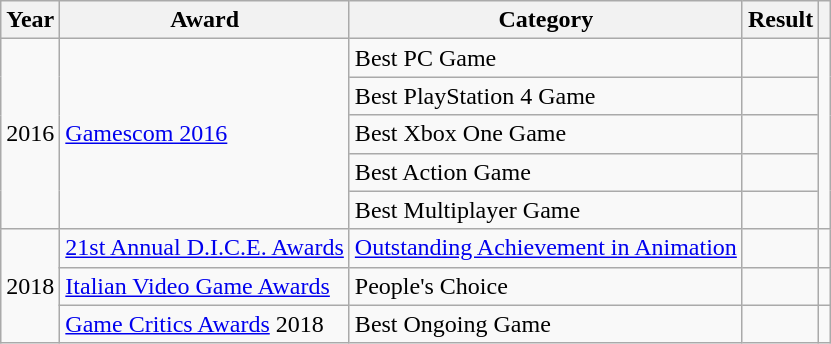<table class="wikitable sortable">
<tr>
<th>Year</th>
<th>Award</th>
<th>Category</th>
<th>Result</th>
<th class="unsortable"></th>
</tr>
<tr>
<td style="text-align:center;" rowspan="5">2016</td>
<td rowspan="5"><a href='#'>Gamescom 2016</a></td>
<td>Best PC Game</td>
<td></td>
<td rowspan="5" style="text-align:center;"></td>
</tr>
<tr>
<td>Best PlayStation 4 Game</td>
<td></td>
</tr>
<tr>
<td>Best Xbox One Game</td>
<td></td>
</tr>
<tr>
<td>Best Action Game</td>
<td></td>
</tr>
<tr>
<td>Best Multiplayer Game</td>
<td></td>
</tr>
<tr>
<td style="text-align:center;" rowspan="3">2018</td>
<td rowspan="1"><a href='#'>21st Annual D.I.C.E. Awards</a></td>
<td><a href='#'>Outstanding Achievement in Animation</a></td>
<td></td>
<td rowspan="1" style="text-align:center;"></td>
</tr>
<tr>
<td rowspan="1"><a href='#'>Italian Video Game Awards</a></td>
<td>People's Choice</td>
<td></td>
<td rowspan="1" style="text-align:center;"></td>
</tr>
<tr>
<td rowspan="1"><a href='#'>Game Critics Awards</a> 2018</td>
<td>Best Ongoing Game</td>
<td></td>
<td rowspan="1" style="text-align:center;"></td>
</tr>
</table>
